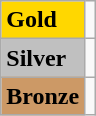<table class="wikitable">
<tr>
<td bgcolor="gold"><strong>Gold</strong></td>
<td></td>
</tr>
<tr>
<td bgcolor="silver"><strong>Silver</strong></td>
<td></td>
</tr>
<tr>
<td bgcolor="CC9966"><strong>Bronze</strong></td>
<td></td>
</tr>
</table>
